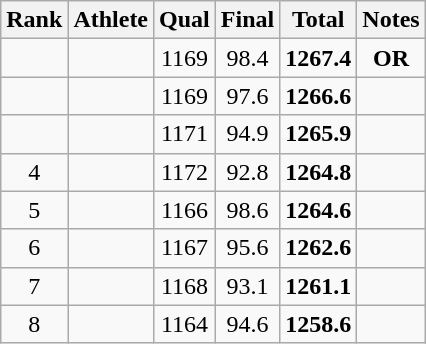<table class="wikitable sortable" style="text-align: center">
<tr>
<th>Rank</th>
<th>Athlete</th>
<th>Qual</th>
<th>Final</th>
<th>Total</th>
<th>Notes</th>
</tr>
<tr>
<td></td>
<td align=left></td>
<td>1169</td>
<td>98.4</td>
<td><strong>1267.4</strong></td>
<td><strong>OR</strong></td>
</tr>
<tr>
<td></td>
<td align=left></td>
<td>1169</td>
<td>97.6</td>
<td><strong>1266.6</strong></td>
<td></td>
</tr>
<tr>
<td></td>
<td align=left></td>
<td>1171</td>
<td>94.9</td>
<td><strong>1265.9</strong></td>
<td></td>
</tr>
<tr>
<td>4</td>
<td align=left></td>
<td>1172</td>
<td>92.8</td>
<td><strong>1264.8</strong></td>
<td></td>
</tr>
<tr>
<td>5</td>
<td align=left></td>
<td>1166</td>
<td>98.6</td>
<td><strong>1264.6</strong></td>
<td></td>
</tr>
<tr>
<td>6</td>
<td align=left></td>
<td>1167</td>
<td>95.6</td>
<td><strong>1262.6</strong></td>
<td></td>
</tr>
<tr>
<td>7</td>
<td align=left></td>
<td>1168</td>
<td>93.1</td>
<td><strong>1261.1</strong></td>
<td></td>
</tr>
<tr>
<td>8</td>
<td align=left></td>
<td>1164</td>
<td>94.6</td>
<td><strong>1258.6</strong></td>
<td></td>
</tr>
</table>
